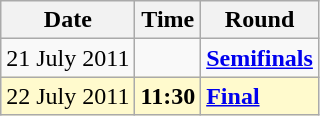<table class="wikitable">
<tr>
<th>Date</th>
<th>Time</th>
<th>Round</th>
</tr>
<tr>
<td>21 July 2011</td>
<td></td>
<td><strong><a href='#'>Semifinals</a></strong></td>
</tr>
<tr style=background:lemonchiffon>
<td>22 July 2011</td>
<td><strong>11:30</strong></td>
<td><strong><a href='#'>Final</a></strong></td>
</tr>
</table>
